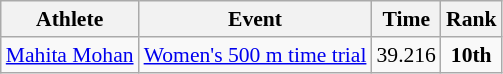<table class=wikitable style="font-size:90%">
<tr>
<th>Athlete</th>
<th>Event</th>
<th>Time</th>
<th>Rank</th>
</tr>
<tr>
<td><a href='#'>Mahita Mohan</a></td>
<td><a href='#'>Women's 500 m time trial</a></td>
<td align=center>39.216</td>
<td align=center><strong>10th</strong></td>
</tr>
</table>
